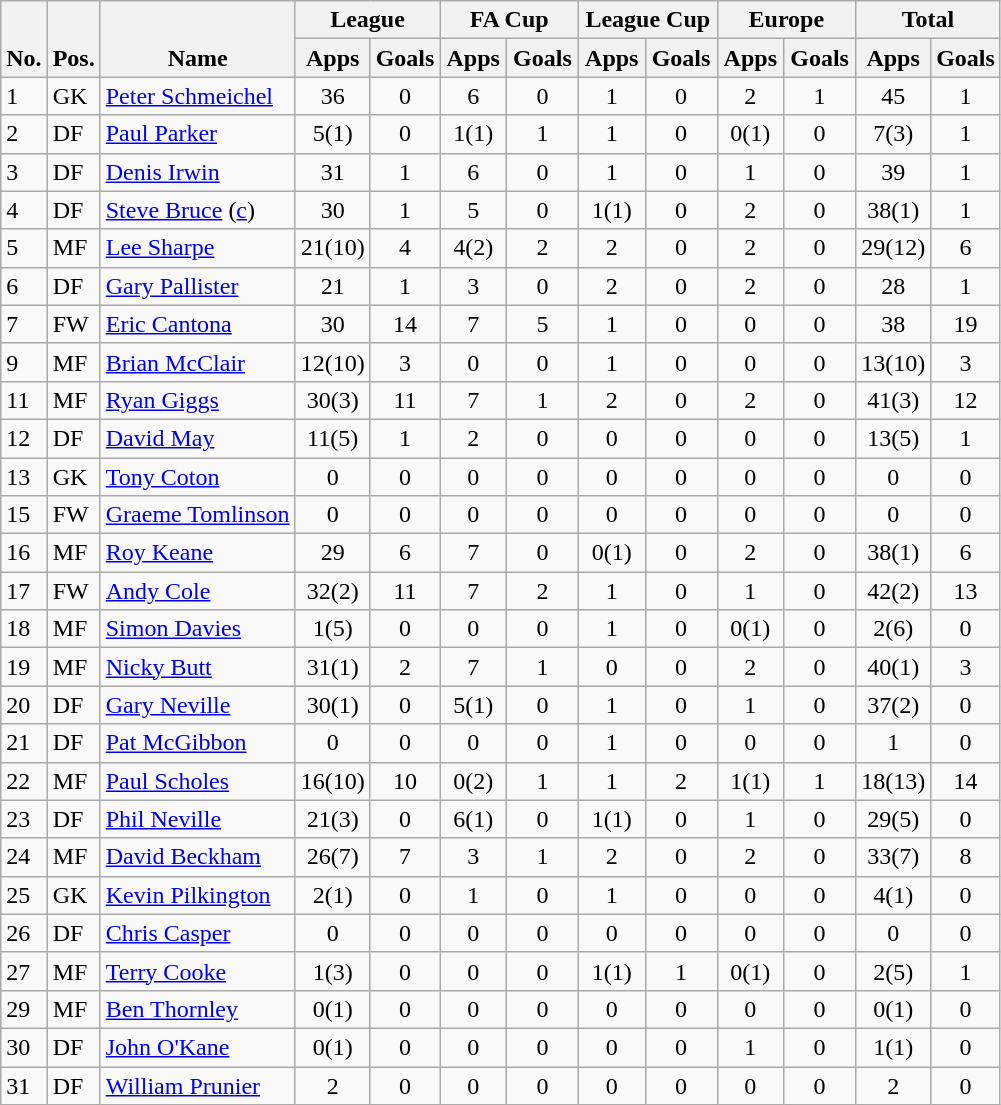<table class="wikitable" style="text-align:center">
<tr>
<th rowspan="2" valign="bottom">No.</th>
<th rowspan="2" valign="bottom">Pos.</th>
<th rowspan="2" valign="bottom">Name</th>
<th colspan="2" width="85">League</th>
<th colspan="2" width="85">FA Cup</th>
<th colspan="2" width="85">League Cup</th>
<th colspan="2" width="85">Europe</th>
<th colspan="2" width="85">Total</th>
</tr>
<tr>
<th>Apps</th>
<th>Goals</th>
<th>Apps</th>
<th>Goals</th>
<th>Apps</th>
<th>Goals</th>
<th>Apps</th>
<th>Goals</th>
<th>Apps</th>
<th>Goals</th>
</tr>
<tr>
<td align=left>1</td>
<td align=left>GK</td>
<td align=left> <a href='#'>Peter Schmeichel</a></td>
<td>36</td>
<td>0</td>
<td>6</td>
<td>0</td>
<td>1</td>
<td>0</td>
<td>2</td>
<td>1</td>
<td>45</td>
<td>1</td>
</tr>
<tr>
<td align=left>2</td>
<td align=left>DF</td>
<td align=left> <a href='#'>Paul Parker</a></td>
<td>5(1)</td>
<td>0</td>
<td>1(1)</td>
<td>1</td>
<td>1</td>
<td>0</td>
<td>0(1)</td>
<td>0</td>
<td>7(3)</td>
<td>1</td>
</tr>
<tr>
<td align=left>3</td>
<td align=left>DF</td>
<td align=left> <a href='#'>Denis Irwin</a></td>
<td>31</td>
<td>1</td>
<td>6</td>
<td>0</td>
<td>1</td>
<td>0</td>
<td>1</td>
<td>0</td>
<td>39</td>
<td>1</td>
</tr>
<tr>
<td align=left>4</td>
<td align=left>DF</td>
<td align=left> <a href='#'>Steve Bruce</a> (<a href='#'>c</a>)</td>
<td>30</td>
<td>1</td>
<td>5</td>
<td>0</td>
<td>1(1)</td>
<td>0</td>
<td>2</td>
<td>0</td>
<td>38(1)</td>
<td>1</td>
</tr>
<tr>
<td align=left>5</td>
<td align=left>MF</td>
<td align=left> <a href='#'>Lee Sharpe</a></td>
<td>21(10)</td>
<td>4</td>
<td>4(2)</td>
<td>2</td>
<td>2</td>
<td>0</td>
<td>2</td>
<td>0</td>
<td>29(12)</td>
<td>6</td>
</tr>
<tr>
<td align=left>6</td>
<td align=left>DF</td>
<td align=left> <a href='#'>Gary Pallister</a></td>
<td>21</td>
<td>1</td>
<td>3</td>
<td>0</td>
<td>2</td>
<td>0</td>
<td>2</td>
<td>0</td>
<td>28</td>
<td>1</td>
</tr>
<tr>
<td align=left>7</td>
<td align=left>FW</td>
<td align=left> <a href='#'>Eric Cantona</a></td>
<td>30</td>
<td>14</td>
<td>7</td>
<td>5</td>
<td>1</td>
<td>0</td>
<td>0</td>
<td>0</td>
<td>38</td>
<td>19</td>
</tr>
<tr>
<td align=left>9</td>
<td align=left>MF</td>
<td align=left> <a href='#'>Brian McClair</a></td>
<td>12(10)</td>
<td>3</td>
<td>0</td>
<td>0</td>
<td>1</td>
<td>0</td>
<td>0</td>
<td>0</td>
<td>13(10)</td>
<td>3</td>
</tr>
<tr>
<td align=left>11</td>
<td align=left>MF</td>
<td align=left> <a href='#'>Ryan Giggs</a></td>
<td>30(3)</td>
<td>11</td>
<td>7</td>
<td>1</td>
<td>2</td>
<td>0</td>
<td>2</td>
<td>0</td>
<td>41(3)</td>
<td>12</td>
</tr>
<tr>
<td align=left>12</td>
<td align=left>DF</td>
<td align=left> <a href='#'>David May</a></td>
<td>11(5)</td>
<td>1</td>
<td>2</td>
<td>0</td>
<td>0</td>
<td>0</td>
<td>0</td>
<td>0</td>
<td>13(5)</td>
<td>1</td>
</tr>
<tr>
<td align=left>13</td>
<td align=left>GK</td>
<td align=left> <a href='#'>Tony Coton</a></td>
<td>0</td>
<td>0</td>
<td>0</td>
<td>0</td>
<td>0</td>
<td>0</td>
<td>0</td>
<td>0</td>
<td>0</td>
<td>0</td>
</tr>
<tr>
<td align=left>15</td>
<td align=left>FW</td>
<td align=left> <a href='#'>Graeme Tomlinson</a></td>
<td>0</td>
<td>0</td>
<td>0</td>
<td>0</td>
<td>0</td>
<td>0</td>
<td>0</td>
<td>0</td>
<td>0</td>
<td>0</td>
</tr>
<tr>
<td align=left>16</td>
<td align=left>MF</td>
<td align=left> <a href='#'>Roy Keane</a></td>
<td>29</td>
<td>6</td>
<td>7</td>
<td>0</td>
<td>0(1)</td>
<td>0</td>
<td>2</td>
<td>0</td>
<td>38(1)</td>
<td>6</td>
</tr>
<tr>
<td align=left>17</td>
<td align=left>FW</td>
<td align=left> <a href='#'>Andy Cole</a></td>
<td>32(2)</td>
<td>11</td>
<td>7</td>
<td>2</td>
<td>1</td>
<td>0</td>
<td>1</td>
<td>0</td>
<td>42(2)</td>
<td>13</td>
</tr>
<tr>
<td align=left>18</td>
<td align=left>MF</td>
<td align=left> <a href='#'>Simon Davies</a></td>
<td>1(5)</td>
<td>0</td>
<td>0</td>
<td>0</td>
<td>1</td>
<td>0</td>
<td>0(1)</td>
<td>0</td>
<td>2(6)</td>
<td>0</td>
</tr>
<tr>
<td align=left>19</td>
<td align=left>MF</td>
<td align=left> <a href='#'>Nicky Butt</a></td>
<td>31(1)</td>
<td>2</td>
<td>7</td>
<td>1</td>
<td>0</td>
<td>0</td>
<td>2</td>
<td>0</td>
<td>40(1)</td>
<td>3</td>
</tr>
<tr>
<td align=left>20</td>
<td align=left>DF</td>
<td align=left> <a href='#'>Gary Neville</a></td>
<td>30(1)</td>
<td>0</td>
<td>5(1)</td>
<td>0</td>
<td>1</td>
<td>0</td>
<td>1</td>
<td>0</td>
<td>37(2)</td>
<td>0</td>
</tr>
<tr>
<td align=left>21</td>
<td align=left>DF</td>
<td align=left> <a href='#'>Pat McGibbon</a></td>
<td>0</td>
<td>0</td>
<td>0</td>
<td>0</td>
<td>1</td>
<td>0</td>
<td>0</td>
<td>0</td>
<td>1</td>
<td>0</td>
</tr>
<tr>
<td align=left>22</td>
<td align=left>MF</td>
<td align=left> <a href='#'>Paul Scholes</a></td>
<td>16(10)</td>
<td>10</td>
<td>0(2)</td>
<td>1</td>
<td>1</td>
<td>2</td>
<td>1(1)</td>
<td>1</td>
<td>18(13)</td>
<td>14</td>
</tr>
<tr>
<td align=left>23</td>
<td align=left>DF</td>
<td align=left> <a href='#'>Phil Neville</a></td>
<td>21(3)</td>
<td>0</td>
<td>6(1)</td>
<td>0</td>
<td>1(1)</td>
<td>0</td>
<td>1</td>
<td>0</td>
<td>29(5)</td>
<td>0</td>
</tr>
<tr>
<td align=left>24</td>
<td align=left>MF</td>
<td align=left> <a href='#'>David Beckham</a></td>
<td>26(7)</td>
<td>7</td>
<td>3</td>
<td>1</td>
<td>2</td>
<td>0</td>
<td>2</td>
<td>0</td>
<td>33(7)</td>
<td>8</td>
</tr>
<tr>
<td align=left>25</td>
<td align=left>GK</td>
<td align=left> <a href='#'>Kevin Pilkington</a></td>
<td>2(1)</td>
<td>0</td>
<td>1</td>
<td>0</td>
<td>1</td>
<td>0</td>
<td>0</td>
<td>0</td>
<td>4(1)</td>
<td>0</td>
</tr>
<tr>
<td align=left>26</td>
<td align=left>DF</td>
<td align=left> <a href='#'>Chris Casper</a></td>
<td>0</td>
<td>0</td>
<td>0</td>
<td>0</td>
<td>0</td>
<td>0</td>
<td>0</td>
<td>0</td>
<td>0</td>
<td>0</td>
</tr>
<tr>
<td align=left>27</td>
<td align=left>MF</td>
<td align=left> <a href='#'>Terry Cooke</a></td>
<td>1(3)</td>
<td>0</td>
<td>0</td>
<td>0</td>
<td>1(1)</td>
<td>1</td>
<td>0(1)</td>
<td>0</td>
<td>2(5)</td>
<td>1</td>
</tr>
<tr>
<td align=left>29</td>
<td align=left>MF</td>
<td align=left> <a href='#'>Ben Thornley</a></td>
<td>0(1)</td>
<td>0</td>
<td>0</td>
<td>0</td>
<td>0</td>
<td>0</td>
<td>0</td>
<td>0</td>
<td>0(1)</td>
<td>0</td>
</tr>
<tr>
<td align=left>30</td>
<td align=left>DF</td>
<td align=left> <a href='#'>John O'Kane</a></td>
<td>0(1)</td>
<td>0</td>
<td>0</td>
<td>0</td>
<td>0</td>
<td>0</td>
<td>1</td>
<td>0</td>
<td>1(1)</td>
<td>0</td>
</tr>
<tr>
<td align=left>31</td>
<td align=left>DF</td>
<td align=left> <a href='#'>William Prunier</a></td>
<td>2</td>
<td>0</td>
<td>0</td>
<td>0</td>
<td>0</td>
<td>0</td>
<td>0</td>
<td>0</td>
<td>2</td>
<td>0</td>
</tr>
</table>
